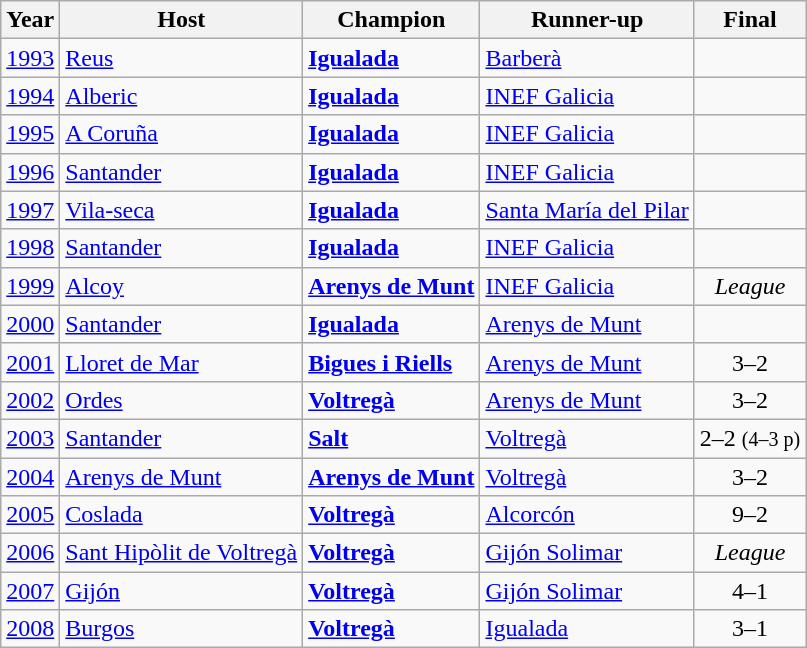<table class="wikitable">
<tr>
<th>Year</th>
<th>Host</th>
<th>Champion</th>
<th>Runner-up</th>
<th>Final</th>
</tr>
<tr>
<td><a href='#'>1993</a></td>
<td><a href='#'>Reus</a></td>
<td><strong><a href='#'>Igualada</a></strong></td>
<td><a href='#'>Barberà</a></td>
<td></td>
</tr>
<tr>
<td><a href='#'>1994</a></td>
<td><a href='#'>Alberic</a></td>
<td><strong><a href='#'>Igualada</a></strong></td>
<td><a href='#'>INEF Galicia</a></td>
<td></td>
</tr>
<tr>
<td><a href='#'>1995</a></td>
<td><a href='#'>A Coruña</a></td>
<td><strong><a href='#'>Igualada</a></strong></td>
<td><a href='#'>INEF Galicia</a></td>
<td></td>
</tr>
<tr>
<td><a href='#'>1996</a></td>
<td><a href='#'>Santander</a></td>
<td><strong><a href='#'>Igualada</a></strong></td>
<td><a href='#'>INEF Galicia</a></td>
<td></td>
</tr>
<tr>
<td><a href='#'>1997</a></td>
<td><a href='#'>Vila-seca</a></td>
<td><strong><a href='#'>Igualada</a></strong></td>
<td><a href='#'>Santa María del Pilar</a></td>
<td></td>
</tr>
<tr>
<td><a href='#'>1998</a></td>
<td><a href='#'>Santander</a></td>
<td><strong><a href='#'>Igualada</a></strong></td>
<td><a href='#'>INEF Galicia</a></td>
<td></td>
</tr>
<tr>
<td><a href='#'>1999</a></td>
<td><a href='#'>Alcoy</a></td>
<td><strong><a href='#'>Arenys de Munt</a></strong></td>
<td><a href='#'>INEF Galicia</a></td>
<td align=center><em>League</em></td>
</tr>
<tr>
<td><a href='#'>2000</a></td>
<td><a href='#'>Santander</a></td>
<td><strong><a href='#'>Igualada</a></strong></td>
<td><a href='#'>Arenys de Munt</a></td>
<td></td>
</tr>
<tr>
<td><a href='#'>2001</a></td>
<td><a href='#'>Lloret de Mar</a></td>
<td><strong><a href='#'>Bigues i Riells</a></strong></td>
<td><a href='#'>Arenys de Munt</a></td>
<td align=center>3–2</td>
</tr>
<tr>
<td><a href='#'>2002</a></td>
<td><a href='#'>Ordes</a></td>
<td><strong><a href='#'>Voltregà</a></strong></td>
<td><a href='#'>Arenys de Munt</a></td>
<td align=center>3–2</td>
</tr>
<tr>
<td><a href='#'>2003</a></td>
<td><a href='#'>Santander</a></td>
<td><strong><a href='#'>Salt</a></strong></td>
<td><a href='#'>Voltregà</a></td>
<td align=center>2–2 <small>(4–3 p)</small></td>
</tr>
<tr>
<td><a href='#'>2004</a></td>
<td><a href='#'>Arenys de Munt</a></td>
<td><strong><a href='#'>Arenys de Munt</a></strong></td>
<td><a href='#'>Voltregà</a></td>
<td align=center>3–2</td>
</tr>
<tr>
<td><a href='#'>2005</a></td>
<td><a href='#'>Coslada</a></td>
<td><strong><a href='#'>Voltregà</a></strong></td>
<td><a href='#'>Alcorcón</a></td>
<td align=center>9–2</td>
</tr>
<tr>
<td><a href='#'>2006</a></td>
<td><a href='#'>Sant Hipòlit de Voltregà</a></td>
<td><strong><a href='#'>Voltregà</a></strong></td>
<td><a href='#'>Gijón Solimar</a></td>
<td align=center><em>League</em></td>
</tr>
<tr>
<td><a href='#'>2007</a></td>
<td><a href='#'>Gijón</a></td>
<td><strong><a href='#'>Voltregà</a></strong></td>
<td><a href='#'>Gijón Solimar</a></td>
<td align=center>4–1</td>
</tr>
<tr>
<td><a href='#'>2008</a></td>
<td><a href='#'>Burgos</a></td>
<td><strong><a href='#'>Voltregà</a></strong></td>
<td><a href='#'>Igualada</a></td>
<td align=center>3–1</td>
</tr>
</table>
